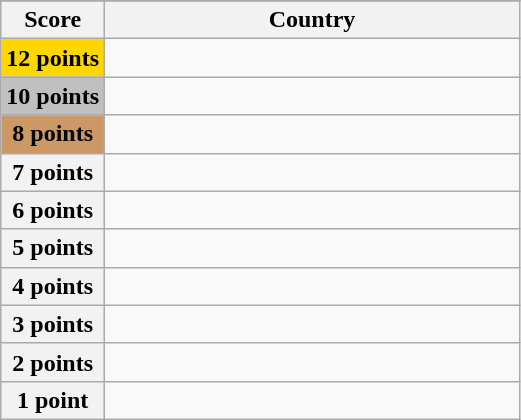<table class="wikitable">
<tr>
</tr>
<tr>
<th scope="col" width="20%">Score</th>
<th scope="col">Country</th>
</tr>
<tr>
<th scope="row" style="background:gold">12 points</th>
<td></td>
</tr>
<tr>
<th scope="row" style="background:silver">10 points</th>
<td></td>
</tr>
<tr>
<th scope="row" style="background:#CC9966">8 points</th>
<td></td>
</tr>
<tr>
<th scope="row">7 points</th>
<td></td>
</tr>
<tr>
<th scope="row">6 points</th>
<td></td>
</tr>
<tr>
<th scope="row">5 points</th>
<td></td>
</tr>
<tr>
<th scope="row">4 points</th>
<td></td>
</tr>
<tr>
<th scope="row">3 points</th>
<td></td>
</tr>
<tr>
<th scope="row">2 points</th>
<td></td>
</tr>
<tr>
<th scope="row">1 point</th>
<td></td>
</tr>
</table>
